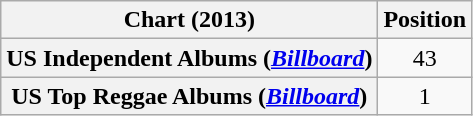<table class="wikitable sortable plainrowheaders" style="text-align:center">
<tr>
<th scope="col">Chart (2013)</th>
<th scope="col">Position</th>
</tr>
<tr>
<th scope="row">US Independent Albums (<a href='#'><em>Billboard</em></a>)</th>
<td style="text-align:center;">43</td>
</tr>
<tr>
<th scope="row">US Top Reggae Albums (<a href='#'><em>Billboard</em></a>)</th>
<td style="text-align:center;">1</td>
</tr>
</table>
